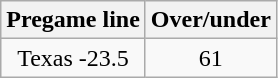<table class="wikitable" style="margin-left: auto; margin-right: auto; border: none; display: inline-table;">
<tr align="center">
<th style=>Pregame line</th>
<th style=>Over/under</th>
</tr>
<tr align="center">
<td>Texas -23.5</td>
<td>61</td>
</tr>
</table>
